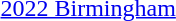<table>
<tr>
<td><a href='#'>2022 Birmingham</a></td>
<td></td>
<td></td>
<td></td>
</tr>
</table>
